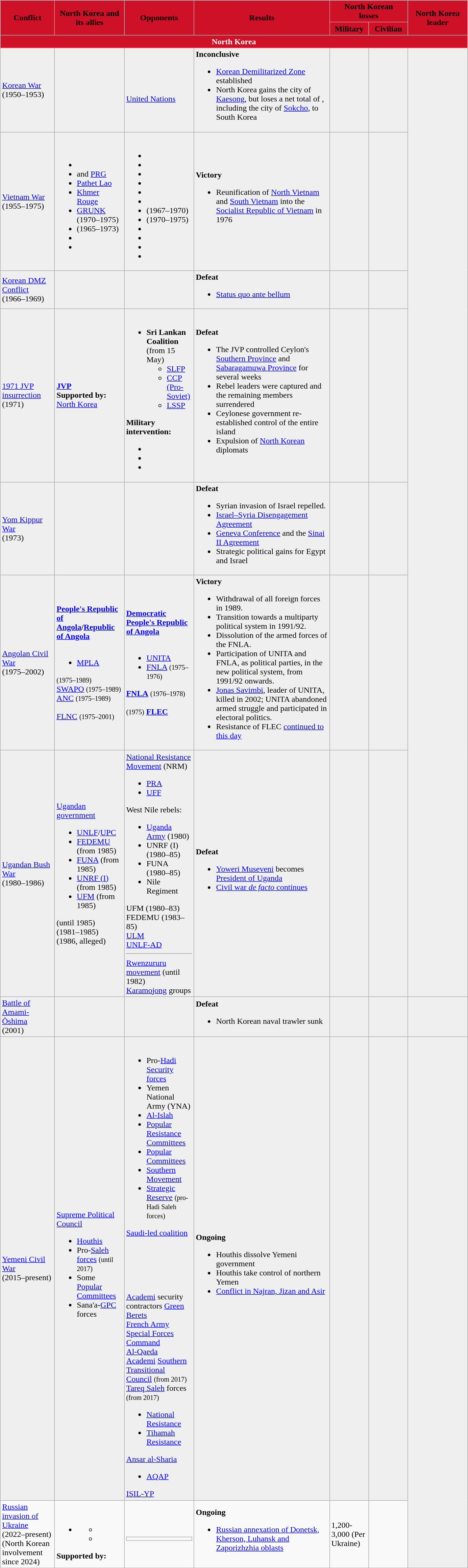<table class="wikitable">
<tr>
<th style="background:#CE1126" rowspan="2" width=100px><span>Conflict</span></th>
<th style="background:#CE1126" rowspan="2" width=130px><span>North Korea and its allies</span></th>
<th style="background:#CE1126" rowspan="2" width=130px><span>Opponents</span></th>
<th style="background:#CE1126" rowspan="2" width=260px><span>Results</span></th>
<th style="background:#CE1126" rowspan="1" colspan=2 width=><span>North Korean<br>losses</span></th>
<th style="background:#CE1126" rowspan="2" width=110px><span>North Korea leader</span></th>
</tr>
<tr>
<th style="background:#CE1126" rowspan="1" width=70px><span>Military</span></th>
<th style="background:#CE1126" rowspan="1" width=70px><span>Civilian</span></th>
</tr>
<tr>
<th style="background:#CE1126;color: white" colspan="7">North Korea</th>
</tr>
<tr>
<td style="background:#efefef"><a href='#'>Korean War</a><br>(1950–1953)</td>
<td style="background:#efefef"><br></td>
<td style="background:#efefef"><br><br> <a href='#'>United Nations</a></td>
<td style="background:#efefef"><strong>Inconclusive</strong><br><ul><li><a href='#'>Korean Demilitarized Zone</a> established</li><li>North Korea gains the city of <a href='#'>Kaesong</a>, but loses a net total of , including the city of <a href='#'>Sokcho</a>, to South Korea</li></ul></td>
<td style="background:#efefef"></td>
<td style="background:#efefef"></td>
<td style="background:#efefef" rowspan=7></td>
</tr>
<tr>
<td style="background:#efefef"><a href='#'>Vietnam War</a><br>(1955–1975)</td>
<td style="background:#efefef"><br><ul><li></li><li> and <a href='#'>PRG</a></li><li> <a href='#'>Pathet Lao</a></li><li> <a href='#'>Khmer Rouge</a></li><li> <a href='#'>GRUNK</a> (1970–1975)</li><li> (1965–1973)</li><li></li><li></li></ul></td>
<td style="background:#efefef"><br><ul><li></li><li></li><li></li><li></li><li></li><li></li><li> (1967–1970)</li><li> (1970–1975)</li><li></li><li></li><li></li><li></li></ul></td>
<td style="background:#efefef"><strong>Victory</strong><br><ul><li>Reunification of <a href='#'>North Vietnam</a> and <a href='#'>South Vietnam</a> into the <a href='#'>Socialist Republic of Vietnam</a> in 1976</li></ul></td>
<td style="background:#efefef"></td>
<td style="background:#efefef"></td>
</tr>
<tr>
<td style="background:#efefef"><a href='#'>Korean DMZ Conflict</a><br>(1966–1969)</td>
<td style="background:#efefef"><strong></strong></td>
<td style="background:#efefef"><strong></strong><br></td>
<td style="background:#efefef"><strong>Defeat</strong><br><ul><li><a href='#'>Status quo ante bellum</a></li></ul></td>
<td style="background:#efefef"></td>
<td style="background:#efefef"></td>
</tr>
<tr>
<td style="background:#efefef"><a href='#'>1971 JVP insurrection</a><br>(1971)</td>
<td style="background:#efefef"> <strong><a href='#'>JVP</a></strong><br><strong>Supported by:</strong><br> <a href='#'>North Korea</a></td>
<td style="background:#efefef"><br><ul><li> <strong>Sri Lankan Coalition</strong> (from 15 May)<ul><li> <a href='#'>SLFP</a></li><li> <a href='#'>CCP (Pro-Soviet)</a></li><li> <a href='#'>LSSP</a></li></ul></li></ul><strong>Military intervention:</strong><ul><li></li><li></li><li></li></ul></td>
<td style="background:#efefef"><strong>Defeat</strong><br><ul><li>The JVP controlled Ceylon's <a href='#'>Southern Province</a> and <a href='#'>Sabaragamuwa Province</a> for several weeks</li><li>Rebel leaders were captured and the remaining members surrendered</li><li>Ceylonese government re-established control of the entire island</li><li>Expulsion of <a href='#'>North Korean</a> diplomats</li></ul></td>
<td style="background:#efefef"></td>
<td style="background:#efefef"></td>
</tr>
<tr>
<td style="background:#efefef"><a href='#'>Yom Kippur War</a><br>(1973)</td>
<td style="background:#efefef"></td>
<td style="background:#efefef"></td>
<td style="background:#efefef"><strong>Defeat</strong><br><ul><li>Syrian invasion of Israel repelled.</li><li><a href='#'>Israel–Syria Disengagement Agreement</a></li><li><a href='#'>Geneva Conference</a> and the <a href='#'>Sinai II Agreement</a></li><li>Strategic political gains for Egypt and Israel</li></ul></td>
<td style="background:#efefef"></td>
<td style="background:#efefef"></td>
</tr>
<tr>
<td style="background:#efefef"><a href='#'>Angolan Civil War</a><br>(1975–2002)</td>
<td style="background:#efefef"><strong> <a href='#'>People's Republic of Angola</a>/<a href='#'>Republic of Angola</a></strong><br><br><ul><li> <a href='#'>MPLA</a></li></ul> <small>(1975–1989)</small><br>
 <a href='#'>SWAPO</a> <small>(1975–1989)</small><br>
 <a href='#'>ANC</a> <small>(1975–1989)</small><br>
<br>
 <a href='#'>FLNC</a> <small>(1975–2001)</small><br>

</td>
<td style="background:#efefef"><strong> <a href='#'>Democratic People's Republic of Angola</a></strong><br><br><ul><li> <a href='#'>UNITA</a></li><li> <a href='#'>FNLA</a> <small>(1975–1976)</small></li></ul><strong> <a href='#'>FNLA</a></strong> <small>(1976–1978)</small><br>
<br>
 <small>(1975)</small><strong> <a href='#'>FLEC</a></strong></td>
<td style="background:#efefef"><strong>Victory</strong><br><ul><li>Withdrawal of all foreign forces in 1989.</li><li>Transition towards a multiparty political system in 1991/92.</li><li>Dissolution of the armed forces of the FNLA.</li><li>Participation of UNITA and FNLA, as political parties, in the new political system, from 1991/92 onwards.</li><li><a href='#'>Jonas Savimbi</a>, leader of UNITA, killed in 2002; UNITA abandoned armed struggle and participated in electoral politics.</li><li>Resistance of FLEC <a href='#'>continued to this day</a></li></ul></td>
<td style="background:#efefef"></td>
<td style="background:#efefef"></td>
</tr>
<tr>
<td style="background:#efefef"><a href='#'>Ugandan Bush War</a><br>(1980–1986)</td>
<td style="background:#efefef"> <a href='#'>Ugandan government</a><br><ul><li><a href='#'>UNLF</a>/<a href='#'>UPC</a></li><li><a href='#'>FEDEMU</a> (from 1985)</li><li><a href='#'>FUNA</a> (from 1985)</li><li><a href='#'>UNRF (I)</a> (from 1985)</li><li><a href='#'>UFM</a> (from 1985)</li></ul> (until 1985)<br> (1981–1985)<br> (1986, alleged)</td>
<td style="background:#efefef"> <a href='#'>National Resistance Movement</a> (NRM)<br><ul><li><a href='#'>PRA</a></li><li><a href='#'>UFF</a></li></ul> West Nile rebels:<ul><li><a href='#'>Uganda Army</a> (1980)</li><li>UNRF (I) (1980–85)</li><li>FUNA (1980–85)</li><li>Nile Regiment</li></ul> UFM (1980–83)<br> FEDEMU (1983–85)<br> <a href='#'>ULM</a><br> <a href='#'>UNLF-AD</a>
<hr>
 <a href='#'>Rwenzururu movement</a> (until 1982)<br><a href='#'>Karamojong</a> groups</td>
<td style="background:#efefef"><strong>Defeat</strong><br><ul><li><a href='#'>Yoweri Museveni</a> becomes <a href='#'>President of Uganda</a></li><li><a href='#'>Civil war <em>de facto</em> continues</a></li></ul></td>
<td style="background:#efefef"></td>
<td style="background:#efefef"></td>
</tr>
<tr>
<td style="background:#efefef"><a href='#'>Battle of Amami-Ōshima</a><br>(2001)</td>
<td style="background:#efefef"></td>
<td style="background:#efefef"></td>
<td style="background:#efefef"><strong>Defeat</strong><br><ul><li>North Korean naval trawler sunk</li></ul></td>
<td style="background:#efefef"></td>
<td style="background:#efefef"></td>
<td style="background:#efefef"></td>
</tr>
<tr>
<td style="background:#efefef"><a href='#'>Yemeni Civil War</a><br>(2015–present)</td>
<td style="background:#efefef"> <a href='#'>Supreme Political Council</a><br><ul><li><a href='#'>Houthis</a></li><li>Pro-<a href='#'>Saleh</a> <a href='#'>forces</a> <small>(until 2017)</small></li><li>Some <a href='#'>Popular Committees</a></li><li>Sana'a-<a href='#'>GPC</a> forces</li></ul></td>
<td style="background:#efefef"><br><ul><li> Pro-<a href='#'>Hadi</a> <a href='#'>Security forces</a></li><li>Yemen National Army (YNA)</li><li><a href='#'>Al-Islah</a></li><li><a href='#'>Popular Resistance Committees</a></li><li><a href='#'>Popular Committees</a></li><li><a href='#'>Southern Movement</a></li><li><a href='#'>Strategic Reserve</a> <small>(pro-Hadi Saleh forces)</small></li></ul><a href='#'>Saudi-led coalition</a><br>
<br>
<br>
<br>
<br>
<br>
 <br>
<a href='#'>Academi</a> security contractors

 <a href='#'>Green Berets</a><br>
 <a href='#'>French Army Special Forces Command</a><br>
 <a href='#'>Al-Qaeda</a><br>
<a href='#'>Academi</a>
 <a href='#'>Southern Transitional Council</a> <small>(from 2017)</small><br> <a href='#'>Tareq Saleh</a> forces <small>(from 2017)</small><ul><li><a href='#'>National Resistance</a></li><li><a href='#'>Tihamah Resistance</a></li></ul> <a href='#'>Ansar al-Sharia</a><ul><li><a href='#'>AQAP</a></li></ul> <a href='#'>ISIL-YP</a></td>
<td style="background:#efefef"><strong>Ongoing</strong><br><ul><li>Houthis dissolve Yemeni government</li><li>Houthis take control of northern Yemen</li><li><a href='#'>Conflict in Najran, Jizan and Asir</a></li></ul></td>
<td style="background:#efefef"></td>
<td style="background:#efefef"></td>
<td rowspan="2" style="background:#efefef"></td>
</tr>
<tr>
<td><a href='#'>Russian invasion of Ukraine</a> (2022–present)(North Korean involvement since 2024)</td>
<td><br><ul><li><ul><li></li><li></li></ul></li></ul>

<strong>Supported by:</strong><br></td>
<td><br><table class="wikitable" width="100%">
<tr>
<td></td>
</tr>
</table>
</td>
<td><strong>Ongoing</strong><br><ul><li><a href='#'>Russian annexation of Donetsk, Kherson, Luhansk and Zaporizhzhia oblasts</a></li></ul></td>
<td>1,200-3,000 (Per Ukraine)</td>
<td></td>
</tr>
</table>
